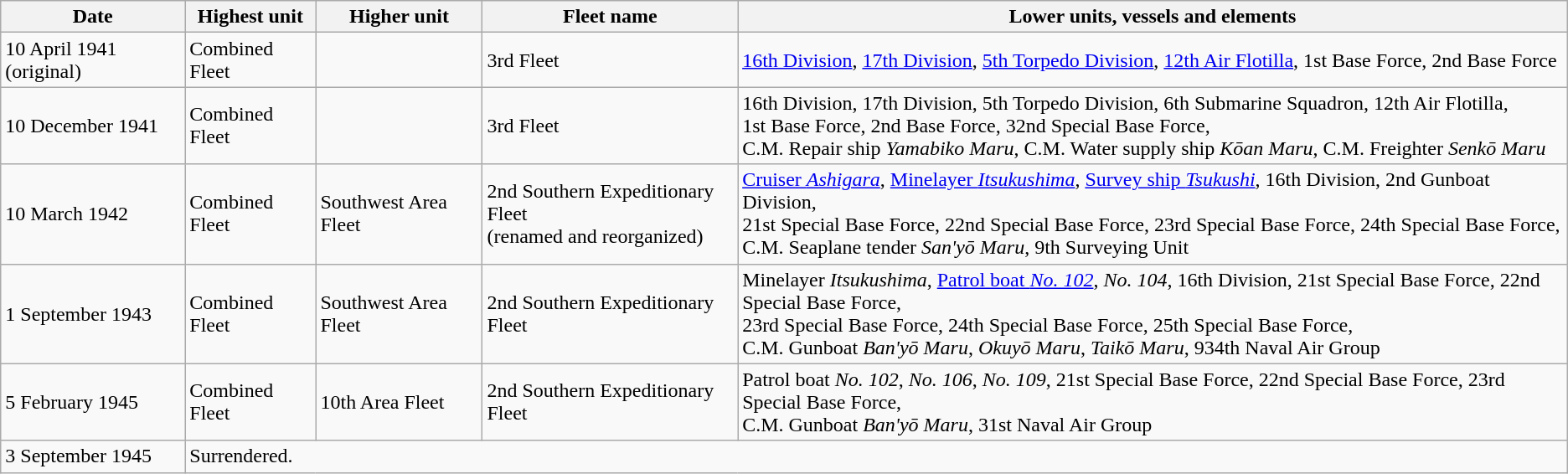<table class="wikitable">
<tr>
<th>Date</th>
<th>Highest unit</th>
<th>Higher unit</th>
<th>Fleet name</th>
<th>Lower units, vessels and elements</th>
</tr>
<tr>
<td>10 April 1941 (original)</td>
<td>Combined Fleet</td>
<td></td>
<td>3rd Fleet</td>
<td><a href='#'>16th Division</a>, <a href='#'>17th Division</a>, <a href='#'>5th Torpedo Division</a>, <a href='#'>12th Air Flotilla</a>, 1st Base Force, 2nd Base Force</td>
</tr>
<tr>
<td>10 December 1941</td>
<td>Combined Fleet</td>
<td></td>
<td>3rd Fleet</td>
<td>16th Division, 17th Division, 5th Torpedo Division, 6th Submarine Squadron, 12th Air Flotilla,<br>1st Base Force, 2nd Base Force, 32nd Special Base Force,<br>C.M. Repair ship <em>Yamabiko Maru</em>, C.M. Water supply ship <em>Kōan Maru</em>, C.M. Freighter <em>Senkō Maru</em></td>
</tr>
<tr>
<td>10 March 1942</td>
<td>Combined Fleet</td>
<td>Southwest Area Fleet</td>
<td>2nd Southern Expeditionary Fleet<br>(renamed and reorganized)</td>
<td><a href='#'>Cruiser <em>Ashigara</em></a>, <a href='#'>Minelayer <em>Itsukushima</em></a>, <a href='#'>Survey ship <em>Tsukushi</em></a>, 16th Division, 2nd Gunboat Division,<br>21st Special Base Force, 22nd Special Base Force, 23rd Special Base Force, 24th Special Base Force,<br>C.M. Seaplane tender <em>San'yō Maru</em>, 9th Surveying Unit</td>
</tr>
<tr>
<td>1 September 1943</td>
<td>Combined Fleet</td>
<td>Southwest Area Fleet</td>
<td>2nd Southern Expeditionary Fleet</td>
<td>Minelayer <em>Itsukushima</em>, <a href='#'>Patrol boat <em>No. 102</em></a>, <em>No. 104</em>, 16th Division, 21st Special Base Force, 22nd Special Base Force,<br>23rd Special Base Force, 24th Special Base Force, 25th Special Base Force,<br>C.M. Gunboat <em>Ban'yō Maru</em>, <em>Okuyō Maru</em>, <em>Taikō Maru</em>, 934th Naval Air Group</td>
</tr>
<tr>
<td>5 February 1945</td>
<td>Combined Fleet</td>
<td>10th Area Fleet</td>
<td>2nd Southern Expeditionary Fleet</td>
<td>Patrol boat <em>No. 102</em>, <em>No. 106</em>, <em>No. 109</em>, 21st Special Base Force, 22nd Special Base Force, 23rd Special Base Force,<br>C.M. Gunboat <em>Ban'yō Maru</em>, 31st Naval Air Group</td>
</tr>
<tr>
<td>3 September 1945</td>
<td colspan="4">Surrendered.</td>
</tr>
</table>
